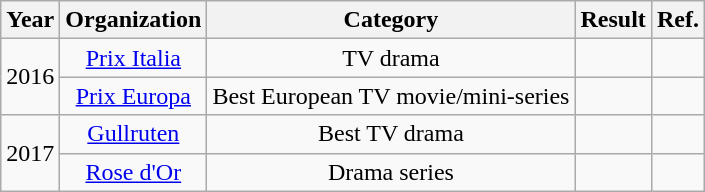<table class="wikitable" style="text-align:center;">
<tr>
<th>Year</th>
<th>Organization</th>
<th>Category</th>
<th>Result</th>
<th>Ref.</th>
</tr>
<tr>
<td rowspan="2">2016</td>
<td><a href='#'>Prix Italia</a></td>
<td>TV drama</td>
<td></td>
<td></td>
</tr>
<tr>
<td><a href='#'>Prix Europa</a></td>
<td>Best European TV movie/mini-series</td>
<td></td>
<td></td>
</tr>
<tr>
<td rowspan="2">2017</td>
<td><a href='#'>Gullruten</a></td>
<td>Best TV drama</td>
<td></td>
<td></td>
</tr>
<tr>
<td><a href='#'>Rose d'Or</a></td>
<td>Drama series</td>
<td></td>
<td></td>
</tr>
</table>
